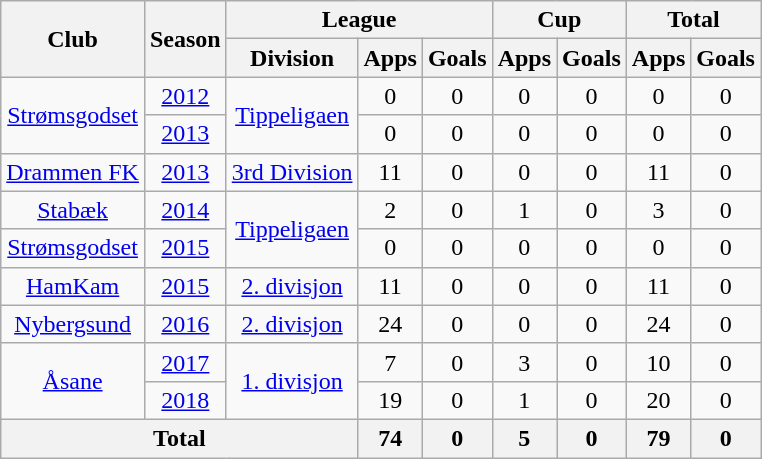<table class="wikitable" style="text-align: center;">
<tr>
<th rowspan="2">Club</th>
<th rowspan="2">Season</th>
<th colspan="3">League</th>
<th colspan="2">Cup</th>
<th colspan="2">Total</th>
</tr>
<tr>
<th>Division</th>
<th>Apps</th>
<th>Goals</th>
<th>Apps</th>
<th>Goals</th>
<th>Apps</th>
<th>Goals</th>
</tr>
<tr>
<td rowspan="2" valign="center"><a href='#'>Strømsgodset</a></td>
<td><a href='#'>2012</a></td>
<td rowspan="2" valign="center"><a href='#'>Tippeligaen</a></td>
<td>0</td>
<td>0</td>
<td>0</td>
<td>0</td>
<td>0</td>
<td>0</td>
</tr>
<tr>
<td><a href='#'>2013</a></td>
<td>0</td>
<td>0</td>
<td>0</td>
<td>0</td>
<td>0</td>
<td>0</td>
</tr>
<tr>
<td><a href='#'>Drammen FK</a></td>
<td><a href='#'>2013</a></td>
<td><a href='#'>3rd Division</a></td>
<td>11</td>
<td>0</td>
<td>0</td>
<td>0</td>
<td>11</td>
<td>0</td>
</tr>
<tr>
<td><a href='#'>Stabæk</a></td>
<td><a href='#'>2014</a></td>
<td rowspan="2" valign="center"><a href='#'>Tippeligaen</a></td>
<td>2</td>
<td>0</td>
<td>1</td>
<td>0</td>
<td>3</td>
<td>0</td>
</tr>
<tr>
<td><a href='#'>Strømsgodset</a></td>
<td><a href='#'>2015</a></td>
<td>0</td>
<td>0</td>
<td>0</td>
<td>0</td>
<td>0</td>
<td>0</td>
</tr>
<tr>
<td><a href='#'>HamKam</a></td>
<td><a href='#'>2015</a></td>
<td><a href='#'>2. divisjon</a></td>
<td>11</td>
<td>0</td>
<td>0</td>
<td>0</td>
<td>11</td>
<td>0</td>
</tr>
<tr>
<td><a href='#'>Nybergsund</a></td>
<td><a href='#'>2016</a></td>
<td><a href='#'>2. divisjon</a></td>
<td>24</td>
<td>0</td>
<td>0</td>
<td>0</td>
<td>24</td>
<td>0</td>
</tr>
<tr>
<td rowspan="2" valign="center"><a href='#'>Åsane</a></td>
<td><a href='#'>2017</a></td>
<td rowspan="2" valign="center"><a href='#'>1. divisjon</a></td>
<td>7</td>
<td>0</td>
<td>3</td>
<td>0</td>
<td>10</td>
<td>0</td>
</tr>
<tr>
<td><a href='#'>2018</a></td>
<td>19</td>
<td>0</td>
<td>1</td>
<td>0</td>
<td>20</td>
<td>0</td>
</tr>
<tr>
<th colspan="3">Total</th>
<th>74</th>
<th>0</th>
<th>5</th>
<th>0</th>
<th>79</th>
<th>0</th>
</tr>
</table>
